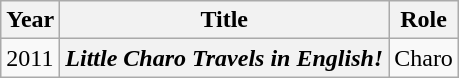<table class="wikitable plainrowheaders sortable">
<tr>
<th scope="col">Year</th>
<th scope="col">Title</th>
<th scope="col">Role</th>
</tr>
<tr>
<td>2011</td>
<th scope="row"><em>Little Charo Travels in English!</em></th>
<td>Charo</td>
</tr>
</table>
